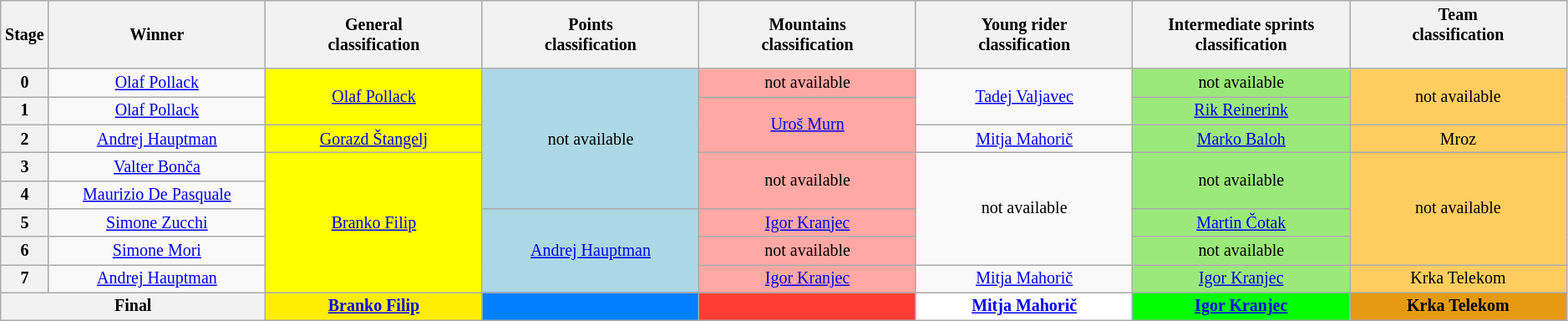<table class="wikitable" style="text-align: center; font-size:smaller;">
<tr>
<th style="width:1%;">Stage</th>
<th style="width:13%;">Winner</th>
<th style="width:13%;">General<br>classification<br></th>
<th style="width:13%;">Points<br>classification<br></th>
<th style="width:13%;">Mountains<br>classification<br></th>
<th style="width:13%;">Young rider<br>classification<br></th>
<th style="width:13%;">Intermediate sprints<br>classification<br></th>
<th style="width:13%;">Team<br>classification<br><br></th>
</tr>
<tr>
<th>0</th>
<td><a href='#'>Olaf Pollack</a></td>
<td style="background:yellow;" rowspan=2><a href='#'>Olaf Pollack</a></td>
<td style="background:lightblue;" rowspan=5>not available</td>
<td style="background:#FFA8A4;">not available</td>
<td rowspan=2><a href='#'>Tadej Valjavec</a></td>
<td style="background:#9CE97B;">not available</td>
<td style="background:#FFCD5F;" rowspan=2>not available</td>
</tr>
<tr>
<th>1</th>
<td><a href='#'>Olaf Pollack</a></td>
<td style="background:#FFA8A4;" rowspan=2><a href='#'>Uroš Murn</a></td>
<td style="background:#9CE97B;"><a href='#'>Rik Reinerink</a></td>
</tr>
<tr>
<th>2</th>
<td><a href='#'>Andrej Hauptman</a></td>
<td style="background:yellow;"><a href='#'>Gorazd Štangelj</a></td>
<td><a href='#'>Mitja Mahorič</a></td>
<td style="background:#9CE97B;"><a href='#'>Marko Baloh</a></td>
<td style="background:#FFCD5F;">Mroz</td>
</tr>
<tr>
<th>3</th>
<td><a href='#'>Valter Bonča</a></td>
<td style="background:yellow;" rowspan=5><a href='#'>Branko Filip</a></td>
<td style="background:#FFA8A4;" rowspan=2>not available</td>
<td rowspan=4>not available</td>
<td style="background:#9CE97B;" rowspan=2>not available</td>
<td style="background:#FFCD5F;" rowspan=4>not available</td>
</tr>
<tr>
<th>4</th>
<td><a href='#'>Maurizio De Pasquale</a></td>
</tr>
<tr>
<th>5</th>
<td><a href='#'>Simone Zucchi</a></td>
<td style="background:lightblue;" rowspan=3><a href='#'>Andrej Hauptman</a></td>
<td style="background:#FFA8A4;"><a href='#'>Igor Kranjec</a></td>
<td style="background:#9CE97B;"><a href='#'>Martin Čotak</a></td>
</tr>
<tr>
<th>6</th>
<td><a href='#'>Simone Mori</a></td>
<td style="background:#FFA8A4;">not available</td>
<td style="background:#9CE97B;">not available</td>
</tr>
<tr>
<th>7</th>
<td><a href='#'>Andrej Hauptman</a></td>
<td style="background:#FFA8A4;"><a href='#'>Igor Kranjec</a></td>
<td><a href='#'>Mitja Mahorič</a></td>
<td style="background:#9CE97B;"><a href='#'>Igor Kranjec</a></td>
<td style="background:#FFCD5F;">Krka Telekom</td>
</tr>
<tr>
<th colspan=2><strong>Final</strong></th>
<th style="background:#FDEE00;"><a href='#'>Branko Filip</a></th>
<th style="background:#007FFF;"></th>
<th style="background:#FF3E33;"></th>
<th style="background:white;"><a href='#'>Mitja Mahorič</a></th>
<th style="background:#00FF00;"><a href='#'>Igor Kranjec</a></th>
<th style="background:#E49B0F;">Krka Telekom</th>
</tr>
</table>
